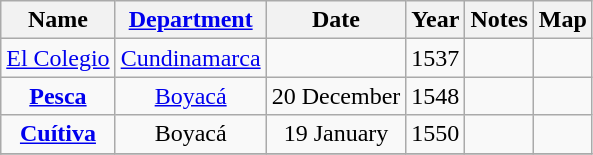<table class="wikitable sortable">
<tr>
<th scope="col">Name<br></th>
<th scope="col"><a href='#'>Department</a></th>
<th scope="col">Date</th>
<th scope="col">Year</th>
<th scope="col">Notes</th>
<th scope="col">Map</th>
</tr>
<tr>
<td align=center><a href='#'>El Colegio</a></td>
<td align=center><a href='#'>Cundinamarca</a></td>
<td align=center></td>
<td align=center>1537</td>
<td align=center></td>
<td align=center></td>
</tr>
<tr>
<td align=center><strong><a href='#'>Pesca</a></strong></td>
<td align=center><a href='#'>Boyacá</a></td>
<td align=center>20 December</td>
<td align=center>1548</td>
<td align=center></td>
<td align=center></td>
</tr>
<tr>
<td align=center><strong><a href='#'>Cuítiva</a></strong></td>
<td align=center>Boyacá</td>
<td align=center>19 January</td>
<td align=center>1550</td>
<td align=center></td>
<td align=center></td>
</tr>
<tr>
</tr>
</table>
